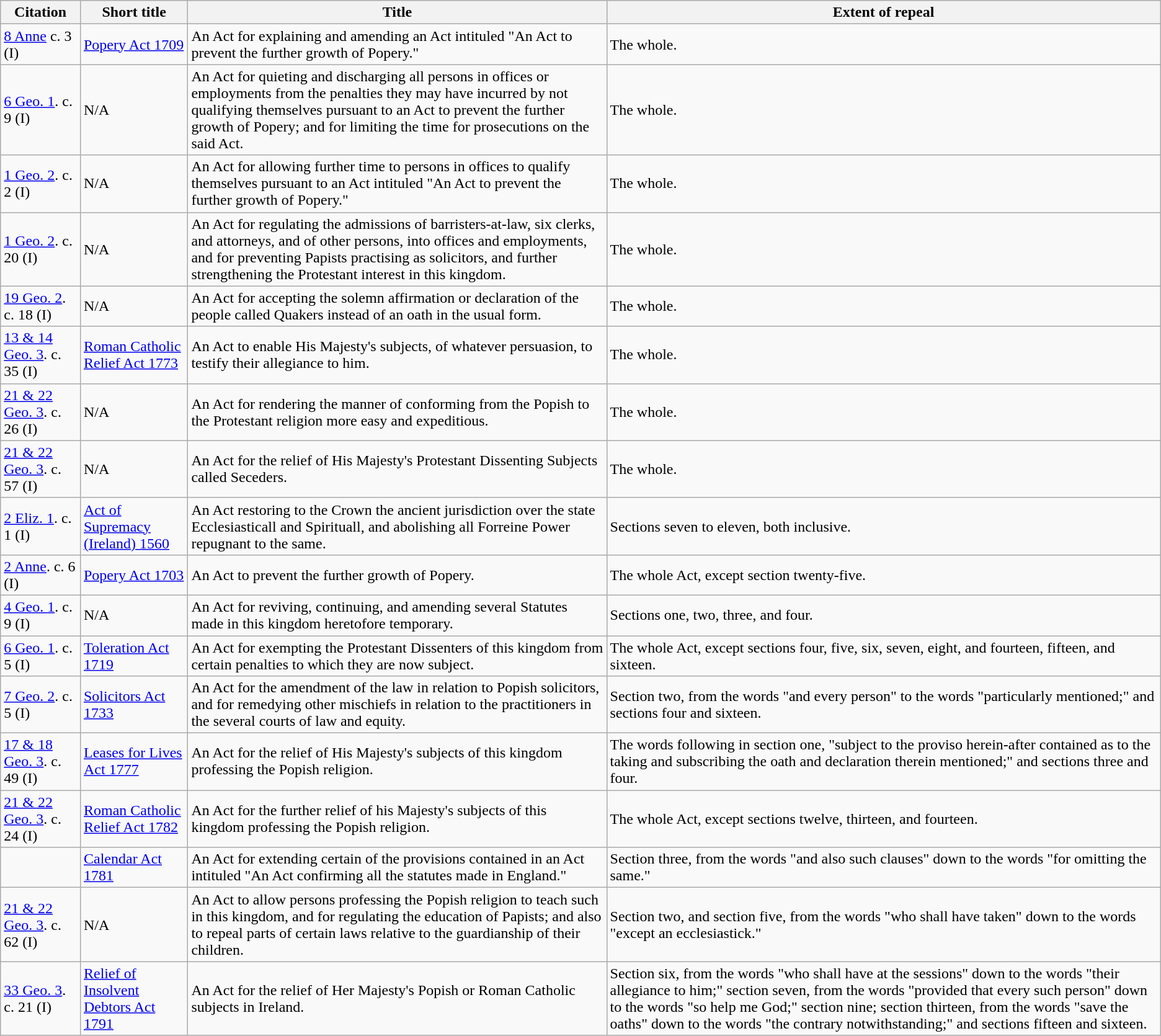<table class="wikitable">
<tr>
<th>Citation</th>
<th>Short title</th>
<th>Title</th>
<th>Extent of repeal</th>
</tr>
<tr>
<td><a href='#'>8 Anne</a> c. 3 (I)</td>
<td><a href='#'>Popery Act 1709</a></td>
<td>An Act for explaining and amending an Act intituled "An Act to prevent the further growth of Popery."</td>
<td>The whole.</td>
</tr>
<tr>
<td><a href='#'>6 Geo. 1</a>. c. 9 (I)</td>
<td>N/A</td>
<td>An Act for quieting and discharging all persons in offices or employments from the penalties they may have incurred by not qualifying themselves pursuant to an Act to prevent the further growth of Popery; and for limiting the time for prosecutions on the said Act.</td>
<td>The whole.</td>
</tr>
<tr>
<td><a href='#'>1 Geo. 2</a>. c. 2 (I)</td>
<td>N/A</td>
<td>An Act for allowing further time to persons in offices to qualify themselves pursuant to an Act intituled "An Act to prevent the further growth of Popery."</td>
<td>The whole.</td>
</tr>
<tr>
<td><a href='#'>1 Geo. 2</a>. c. 20 (I)</td>
<td>N/A</td>
<td>An Act for regulating the admissions of barristers-at-law, six clerks, and attorneys, and of other persons, into offices and employments, and for preventing Papists practising as solicitors, and further strengthening the Protestant interest in this kingdom.</td>
<td>The whole.</td>
</tr>
<tr>
<td><a href='#'>19 Geo. 2</a>. c. 18 (I)</td>
<td>N/A</td>
<td>An Act for accepting the solemn affirmation or declaration of the people called Quakers instead of an oath in the usual form.</td>
<td>The whole.</td>
</tr>
<tr>
<td><a href='#'>13 & 14 Geo. 3</a>. c. 35 (I)</td>
<td><a href='#'>Roman Catholic Relief Act 1773</a></td>
<td>An Act to enable His Majesty's subjects, of whatever persuasion, to testify their allegiance to him.</td>
<td>The whole.</td>
</tr>
<tr>
<td><a href='#'>21 & 22 Geo. 3</a>. c. 26 (I)</td>
<td>N/A</td>
<td>An Act for rendering the manner of conforming from the Popish to the Protestant religion more easy and expeditious.</td>
<td>The whole.</td>
</tr>
<tr>
<td><a href='#'>21 & 22 Geo. 3</a>. c. 57 (I)</td>
<td>N/A</td>
<td>An Act for the relief of His Majesty's Protestant Dissenting Subjects called Seceders.</td>
<td>The whole.</td>
</tr>
<tr>
<td><a href='#'>2 Eliz. 1</a>. c. 1 (I)</td>
<td><a href='#'>Act of Supremacy (Ireland) 1560</a></td>
<td>An Act restoring to the Crown the ancient jurisdiction over the state Ecclesiasticall and Spirituall, and abolishing all Forreine Power repugnant to the same.</td>
<td>Sections seven to eleven, both inclusive.</td>
</tr>
<tr>
<td><a href='#'>2 Anne</a>. c. 6 (I)</td>
<td><a href='#'>Popery Act 1703</a></td>
<td>An Act to prevent the further growth of Popery.</td>
<td>The whole Act, except section twenty-five.</td>
</tr>
<tr>
<td><a href='#'>4 Geo. 1</a>. c. 9 (I)</td>
<td>N/A</td>
<td>An Act for reviving, continuing, and amending several Statutes made in this kingdom heretofore temporary.</td>
<td>Sections one, two, three, and four.</td>
</tr>
<tr>
<td><a href='#'>6 Geo. 1</a>. c. 5 (I)</td>
<td><a href='#'>Toleration Act 1719</a></td>
<td>An Act for exempting the Protestant Dissenters of this kingdom from certain penalties to which they are now subject.</td>
<td>The whole Act, except sections four, five, six, seven, eight, and fourteen, fifteen, and sixteen.</td>
</tr>
<tr>
<td><a href='#'>7 Geo. 2</a>. c. 5 (I)</td>
<td><a href='#'>Solicitors Act 1733</a></td>
<td>An Act for the amendment of the law in relation to Popish solicitors, and for remedying other mischiefs in relation to the practitioners in the several courts of law and equity.</td>
<td>Section two, from the words "and every person" to the words "particularly mentioned;" and sections four and sixteen.</td>
</tr>
<tr>
<td><a href='#'>17 & 18 Geo. 3</a>. c. 49 (I)</td>
<td><a href='#'>Leases for Lives Act 1777</a></td>
<td>An Act for the relief of His Majesty's subjects of this kingdom professing the Popish religion.</td>
<td>The words following in section one, "subject to the proviso herein-after contained as to the taking and subscribing the oath and declaration therein mentioned;" and sections three and four.</td>
</tr>
<tr>
<td><a href='#'>21 & 22 Geo. 3</a>. c. 24 (I)</td>
<td><a href='#'>Roman Catholic Relief Act 1782</a></td>
<td>An Act for the further relief of his Majesty's subjects of this kingdom professing the Popish religion.</td>
<td>The whole Act, except sections twelve, thirteen, and fourteen.</td>
</tr>
<tr>
<td></td>
<td><a href='#'>Calendar Act 1781</a></td>
<td>An Act for extending certain of the provisions contained in an Act intituled "An Act confirming all the statutes made in England."</td>
<td>Section three, from the words "and also such clauses" down to the words "for omitting the same."</td>
</tr>
<tr>
<td><a href='#'>21 & 22 Geo. 3</a>. c. 62 (I)</td>
<td>N/A</td>
<td>An Act to allow persons professing the Popish religion to teach such in this kingdom, and for regulating the education of Papists; and also to repeal parts of certain laws relative to the guardianship of their children.</td>
<td>Section two, and section five, from the words "who shall have taken" down to the words "except an ecclesiastick."</td>
</tr>
<tr>
<td><a href='#'>33 Geo. 3</a>. c. 21 (I)</td>
<td><a href='#'>Relief of Insolvent Debtors Act 1791</a></td>
<td>An Act for the relief of Her Majesty's Popish or Roman Catholic subjects in Ireland.</td>
<td>Section six, from the words "who shall have at the sessions" down to the words "their allegiance to him;" section seven, from the words "provided that every such person" down to the words "so help me God;" section nine; section thirteen, from the words "save the oaths" down to the words "the contrary notwithstanding;" and sections fifteen and sixteen.</td>
</tr>
</table>
